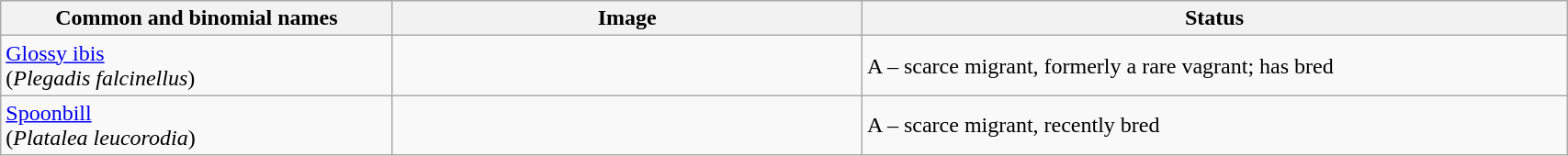<table width=90% class="wikitable">
<tr>
<th width=25%>Common and binomial names</th>
<th width=30%>Image</th>
<th width=45%>Status</th>
</tr>
<tr>
<td><a href='#'>Glossy ibis</a><br>(<em>Plegadis falcinellus</em>)</td>
<td></td>
<td>A – scarce migrant, formerly a rare vagrant; has bred</td>
</tr>
<tr>
<td><a href='#'>Spoonbill</a><br>(<em>Platalea leucorodia</em>)</td>
<td></td>
<td>A – scarce migrant, recently bred</td>
</tr>
</table>
